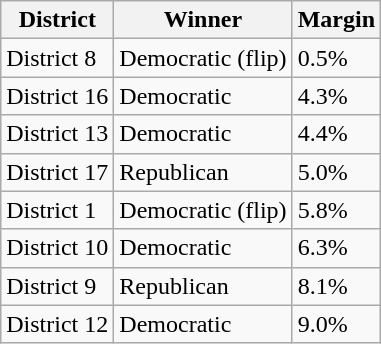<table class="wikitable sortable">
<tr>
<th>District</th>
<th>Winner</th>
<th>Margin</th>
</tr>
<tr>
<td>District 8</td>
<td data-sort-value=1 >Democratic (flip)</td>
<td>0.5%</td>
</tr>
<tr>
<td>District 16</td>
<td data-sort-value=1 >Democratic</td>
<td>4.3%</td>
</tr>
<tr>
<td>District 13</td>
<td data-sort-value=1 >Democratic</td>
<td>4.4%</td>
</tr>
<tr>
<td>District 17</td>
<td data-sort-value=1 >Republican</td>
<td>5.0%</td>
</tr>
<tr>
<td>District 1</td>
<td data-sort-value=1 >Democratic (flip)</td>
<td>5.8%</td>
</tr>
<tr>
<td>District 10</td>
<td data-sort-value=1 >Democratic</td>
<td>6.3%</td>
</tr>
<tr>
<td>District 9</td>
<td data-sort-value=1 >Republican</td>
<td>8.1%</td>
</tr>
<tr>
<td>District 12</td>
<td data-sort-value=1 >Democratic</td>
<td>9.0%</td>
</tr>
</table>
